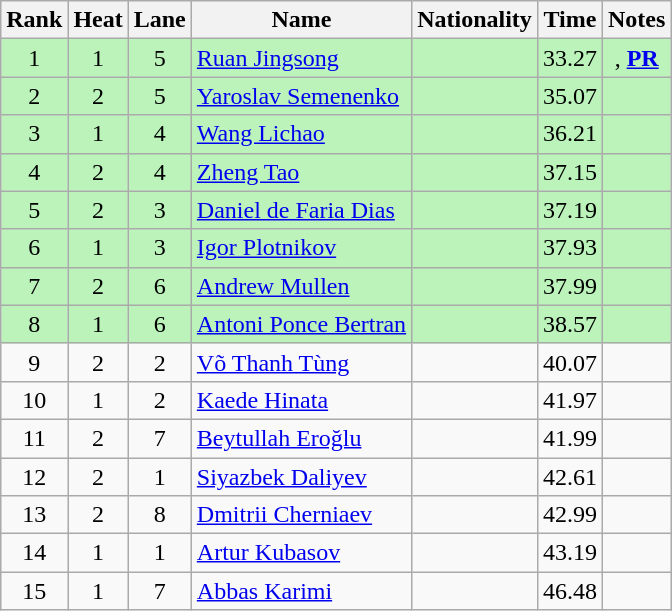<table class="wikitable sortable" style="text-align:center">
<tr>
<th>Rank</th>
<th>Heat</th>
<th>Lane</th>
<th>Name</th>
<th>Nationality</th>
<th>Time</th>
<th>Notes</th>
</tr>
<tr bgcolor=bbf3bb>
<td>1</td>
<td>1</td>
<td>5</td>
<td align=left><a href='#'>Ruan Jingsong</a></td>
<td align=left></td>
<td>33.27</td>
<td>, <strong><a href='#'>PR</a></strong></td>
</tr>
<tr bgcolor=bbf3bb>
<td>2</td>
<td>2</td>
<td>5</td>
<td align=left><a href='#'>Yaroslav Semenenko</a></td>
<td align=left></td>
<td>35.07</td>
<td></td>
</tr>
<tr bgcolor=bbf3bb>
<td>3</td>
<td>1</td>
<td>4</td>
<td align=left><a href='#'>Wang Lichao</a></td>
<td align=left></td>
<td>36.21</td>
<td></td>
</tr>
<tr bgcolor=bbf3bb>
<td>4</td>
<td>2</td>
<td>4</td>
<td align=left><a href='#'>Zheng Tao</a></td>
<td align=left></td>
<td>37.15</td>
<td></td>
</tr>
<tr bgcolor=bbf3bb>
<td>5</td>
<td>2</td>
<td>3</td>
<td align=left><a href='#'>Daniel de Faria Dias</a></td>
<td align=left></td>
<td>37.19</td>
<td></td>
</tr>
<tr bgcolor=bbf3bb>
<td>6</td>
<td>1</td>
<td>3</td>
<td align=left><a href='#'>Igor Plotnikov</a></td>
<td align=left></td>
<td>37.93</td>
<td></td>
</tr>
<tr bgcolor=bbf3bb>
<td>7</td>
<td>2</td>
<td>6</td>
<td align=left><a href='#'>Andrew Mullen</a></td>
<td align=left></td>
<td>37.99</td>
<td></td>
</tr>
<tr bgcolor=bbf3bb>
<td>8</td>
<td>1</td>
<td>6</td>
<td align=left><a href='#'>Antoni Ponce Bertran</a></td>
<td align=left></td>
<td>38.57</td>
<td></td>
</tr>
<tr>
<td>9</td>
<td>2</td>
<td>2</td>
<td align=left><a href='#'>Võ Thanh Tùng</a></td>
<td align=left></td>
<td>40.07</td>
<td></td>
</tr>
<tr>
<td>10</td>
<td>1</td>
<td>2</td>
<td align=left><a href='#'>Kaede Hinata</a></td>
<td align=left></td>
<td>41.97</td>
<td></td>
</tr>
<tr>
<td>11</td>
<td>2</td>
<td>7</td>
<td align=left><a href='#'>Beytullah Eroğlu</a></td>
<td align=left></td>
<td>41.99</td>
<td></td>
</tr>
<tr>
<td>12</td>
<td>2</td>
<td>1</td>
<td align=left><a href='#'>Siyazbek Daliyev</a></td>
<td align=left></td>
<td>42.61</td>
<td></td>
</tr>
<tr>
<td>13</td>
<td>2</td>
<td>8</td>
<td align=left><a href='#'>Dmitrii Cherniaev</a></td>
<td align=left></td>
<td>42.99</td>
<td></td>
</tr>
<tr>
<td>14</td>
<td>1</td>
<td>1</td>
<td align=left><a href='#'>Artur Kubasov</a></td>
<td align=left></td>
<td>43.19</td>
<td></td>
</tr>
<tr>
<td>15</td>
<td>1</td>
<td>7</td>
<td align=left><a href='#'>Abbas Karimi</a></td>
<td align=left></td>
<td>46.48</td>
<td></td>
</tr>
</table>
